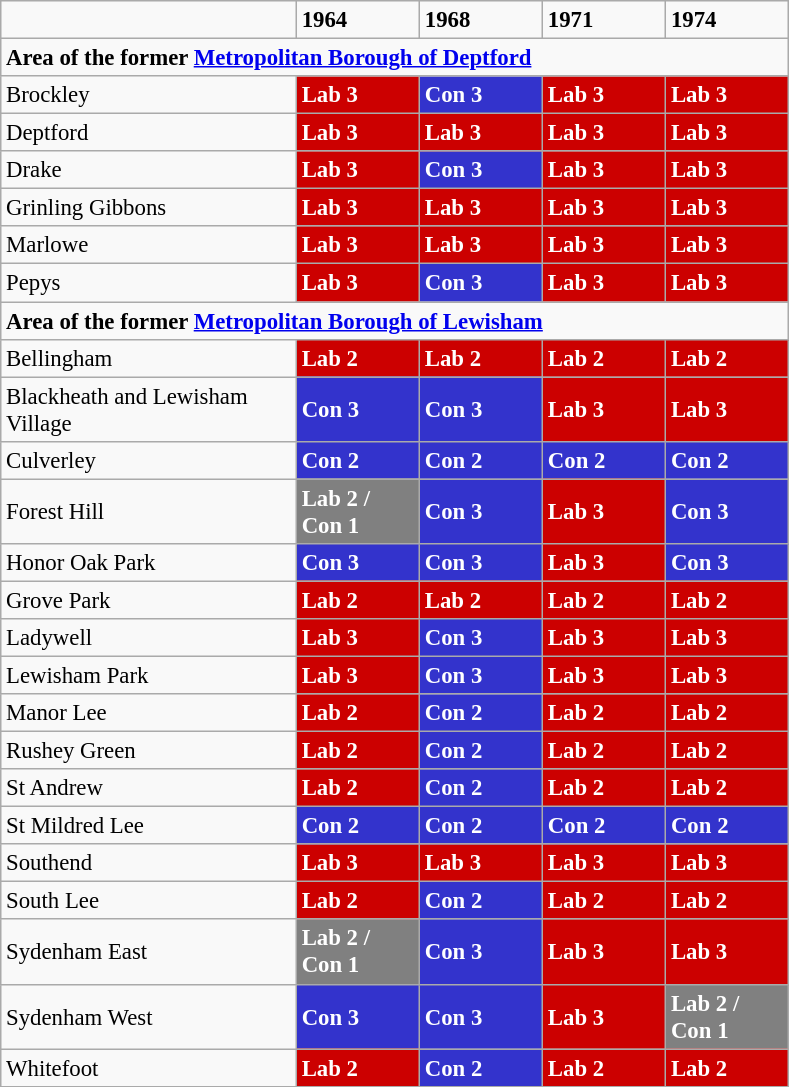<table class="wikitable" style="font-size: 95%; clear:both">
<tr>
<td></td>
<td><strong>1964</strong></td>
<td><strong>1968</strong></td>
<td><strong>1971</strong></td>
<td><strong>1974</strong></td>
</tr>
<tr>
<td colspan="5"><strong>Area of the former <a href='#'>Metropolitan Borough of Deptford</a></strong></td>
</tr>
<tr>
<td width=190>Brockley</td>
<td width=75 style="background:#cc0000; color:white"><strong>Lab 3</strong></td>
<td width=75 style="background:#3333cc; color:white"><strong>Con 3</strong></td>
<td width=75 style="background:#cc0000; color:white"><strong>Lab 3</strong></td>
<td width=75 style="background:#cc0000; color:white"><strong>Lab 3</strong></td>
</tr>
<tr>
<td>Deptford</td>
<td style="background:#cc0000; color:white"><strong>Lab 3</strong></td>
<td style="background:#cc0000; color:white"><strong>Lab 3</strong></td>
<td style="background:#cc0000; color:white"><strong>Lab 3</strong></td>
<td style="background:#cc0000; color:white"><strong>Lab 3</strong></td>
</tr>
<tr>
<td>Drake</td>
<td style="background:#cc0000; color:white"><strong>Lab 3</strong></td>
<td style="background:#3333cc; color:white"><strong>Con 3</strong></td>
<td style="background:#cc0000; color:white"><strong>Lab 3</strong></td>
<td style="background:#cc0000; color:white"><strong>Lab 3</strong></td>
</tr>
<tr>
<td>Grinling Gibbons</td>
<td style="background:#cc0000; color:white"><strong>Lab 3</strong></td>
<td style="background:#cc0000; color:white"><strong>Lab 3</strong></td>
<td style="background:#cc0000; color:white"><strong>Lab 3</strong></td>
<td style="background:#cc0000; color:white"><strong>Lab 3</strong></td>
</tr>
<tr>
<td>Marlowe</td>
<td style="background:#cc0000; color:white"><strong>Lab 3</strong></td>
<td style="background:#cc0000; color:white"><strong>Lab 3</strong></td>
<td style="background:#cc0000; color:white"><strong>Lab 3</strong></td>
<td style="background:#cc0000; color:white"><strong>Lab 3</strong></td>
</tr>
<tr>
<td>Pepys</td>
<td style="background:#cc0000; color:white"><strong>Lab 3</strong></td>
<td style="background:#3333cc; color:white"><strong>Con 3</strong></td>
<td style="background:#cc0000; color:white"><strong>Lab 3</strong></td>
<td style="background:#cc0000; color:white"><strong>Lab 3</strong></td>
</tr>
<tr>
<td colspan="5"><strong>Area of the former <a href='#'>Metropolitan Borough of Lewisham</a></strong></td>
</tr>
<tr>
<td>Bellingham</td>
<td style="background:#cc0000; color:white"><strong>Lab 2</strong></td>
<td style="background:#cc0000; color:white"><strong>Lab 2</strong></td>
<td style="background:#cc0000; color:white"><strong>Lab 2</strong></td>
<td style="background:#cc0000; color:white"><strong>Lab 2</strong></td>
</tr>
<tr>
<td>Blackheath and Lewisham Village</td>
<td style="background:#3333cc; color:white"><strong>Con 3</strong></td>
<td style="background:#3333cc; color:white"><strong>Con 3</strong></td>
<td style="background:#cc0000; color:white"><strong>Lab 3</strong></td>
<td style="background:#cc0000; color:white"><strong>Lab 3</strong></td>
</tr>
<tr>
<td>Culverley</td>
<td style="background:#3333cc; color:white"><strong>Con 2</strong></td>
<td style="background:#3333cc; color:white"><strong>Con 2</strong></td>
<td style="background:#3333cc; color:white"><strong>Con 2</strong></td>
<td style="background:#3333cc; color:white"><strong>Con 2</strong></td>
</tr>
<tr>
<td>Forest Hill</td>
<td style="background:gray; color:white"><strong>Lab 2 / Con 1</strong></td>
<td style="background:#3333cc; color:white"><strong>Con 3</strong></td>
<td style="background:#cc0000; color:white"><strong>Lab 3</strong></td>
<td style="background:#3333cc; color:white"><strong>Con 3</strong></td>
</tr>
<tr>
<td>Honor Oak Park</td>
<td style="background:#3333cc; color:white"><strong>Con 3</strong></td>
<td style="background:#3333cc; color:white"><strong>Con 3</strong></td>
<td style="background:#cc0000; color:white"><strong>Lab 3</strong></td>
<td style="background:#3333cc; color:white"><strong>Con 3</strong></td>
</tr>
<tr>
<td>Grove Park</td>
<td style="background:#cc0000; color:white"><strong>Lab 2</strong></td>
<td style="background:#cc0000; color:white"><strong>Lab 2</strong></td>
<td style="background:#cc0000; color:white"><strong>Lab 2</strong></td>
<td style="background:#cc0000; color:white"><strong>Lab 2</strong></td>
</tr>
<tr>
<td>Ladywell</td>
<td style="background:#cc0000; color:white"><strong>Lab 3</strong></td>
<td style="background:#3333cc; color:white"><strong>Con 3</strong></td>
<td style="background:#cc0000; color:white"><strong>Lab 3</strong></td>
<td style="background:#cc0000; color:white"><strong>Lab 3</strong></td>
</tr>
<tr>
<td>Lewisham Park</td>
<td style="background:#cc0000; color:white"><strong>Lab 3</strong></td>
<td style="background:#3333cc; color:white"><strong>Con 3</strong></td>
<td style="background:#cc0000; color:white"><strong>Lab 3</strong></td>
<td style="background:#cc0000; color:white"><strong>Lab 3</strong></td>
</tr>
<tr>
<td>Manor Lee</td>
<td style="background:#cc0000; color:white"><strong>Lab 2</strong></td>
<td style="background:#3333cc; color:white"><strong>Con 2</strong></td>
<td style="background:#cc0000; color:white"><strong>Lab 2</strong></td>
<td style="background:#cc0000; color:white"><strong>Lab 2</strong></td>
</tr>
<tr>
<td>Rushey Green</td>
<td style="background:#cc0000; color:white"><strong>Lab 2</strong></td>
<td style="background:#3333cc; color:white"><strong>Con 2</strong></td>
<td style="background:#cc0000; color:white"><strong>Lab 2</strong></td>
<td style="background:#cc0000; color:white"><strong>Lab 2</strong></td>
</tr>
<tr>
<td>St Andrew</td>
<td style="background:#cc0000; color:white"><strong>Lab 2</strong></td>
<td style="background:#3333cc; color:white"><strong>Con 2</strong></td>
<td style="background:#cc0000; color:white"><strong>Lab 2</strong></td>
<td style="background:#cc0000; color:white"><strong>Lab 2</strong></td>
</tr>
<tr>
<td>St Mildred Lee</td>
<td style="background:#3333cc; color:white"><strong>Con 2</strong></td>
<td style="background:#3333cc; color:white"><strong>Con 2</strong></td>
<td style="background:#3333cc; color:white"><strong>Con 2</strong></td>
<td style="background:#3333cc; color:white"><strong>Con 2</strong></td>
</tr>
<tr>
<td>Southend</td>
<td style="background:#cc0000; color:white"><strong>Lab 3</strong></td>
<td style="background:#cc0000; color:white"><strong>Lab 3</strong></td>
<td style="background:#cc0000; color:white"><strong>Lab 3</strong></td>
<td style="background:#cc0000; color:white"><strong>Lab 3</strong></td>
</tr>
<tr>
<td>South Lee</td>
<td style="background:#cc0000; color:white"><strong>Lab 2</strong></td>
<td style="background:#3333cc; color:white"><strong>Con 2</strong></td>
<td style="background:#cc0000; color:white"><strong>Lab 2</strong></td>
<td style="background:#cc0000; color:white"><strong>Lab 2</strong></td>
</tr>
<tr>
<td>Sydenham East</td>
<td style="background:gray; color:white"><strong>Lab 2 / Con 1</strong></td>
<td style="background:#3333cc; color:white"><strong>Con 3</strong></td>
<td style="background:#cc0000; color:white"><strong>Lab 3</strong></td>
<td style="background:#cc0000; color:white"><strong>Lab 3</strong></td>
</tr>
<tr>
<td>Sydenham West</td>
<td style="background:#3333cc; color:white"><strong>Con 3</strong></td>
<td style="background:#3333cc; color:white"><strong>Con 3</strong></td>
<td style="background:#cc0000; color:white"><strong>Lab 3</strong></td>
<td style="background:gray; color:white"><strong>Lab 2 / Con 1</strong></td>
</tr>
<tr>
<td>Whitefoot</td>
<td style="background:#cc0000; color:white"><strong>Lab 2</strong></td>
<td style="background:#3333cc; color:white"><strong>Con 2</strong></td>
<td style="background:#cc0000; color:white"><strong>Lab 2</strong></td>
<td style="background:#cc0000; color:white"><strong>Lab 2</strong></td>
</tr>
<tr>
</tr>
</table>
